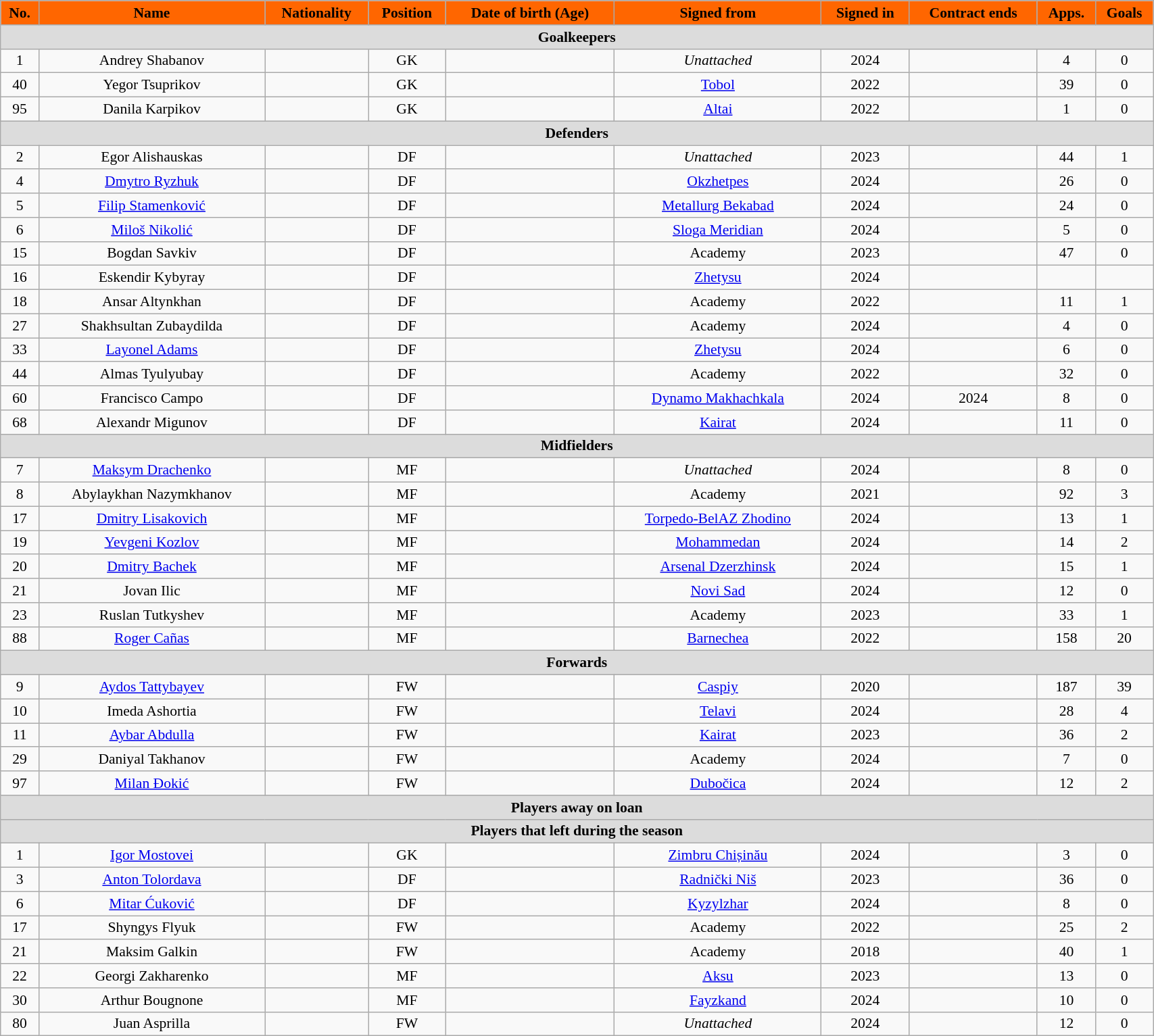<table class="wikitable"  style="text-align:center; font-size:90%; width:90%;">
<tr>
<th style="background:#FF6600; color:#000000; text-align:center;">No.</th>
<th style="background:#FF6600; color:#000000; text-align:center;">Name</th>
<th style="background:#FF6600; color:#000000; text-align:center;">Nationality</th>
<th style="background:#FF6600; color:#000000; text-align:center;">Position</th>
<th style="background:#FF6600; color:#000000; text-align:center;">Date of birth (Age)</th>
<th style="background:#FF6600; color:#000000; text-align:center;">Signed from</th>
<th style="background:#FF6600; color:#000000; text-align:center;">Signed in</th>
<th style="background:#FF6600; color:#000000; text-align:center;">Contract ends</th>
<th style="background:#FF6600; color:#000000; text-align:center;">Apps.</th>
<th style="background:#FF6600; color:#000000; text-align:center;">Goals</th>
</tr>
<tr>
<th colspan="11"  style="background:#dcdcdc; text-align:center;">Goalkeepers</th>
</tr>
<tr>
<td>1</td>
<td>Andrey Shabanov</td>
<td></td>
<td>GK</td>
<td></td>
<td><em>Unattached</em></td>
<td>2024</td>
<td></td>
<td>4</td>
<td>0</td>
</tr>
<tr>
<td>40</td>
<td>Yegor Tsuprikov</td>
<td></td>
<td>GK</td>
<td></td>
<td><a href='#'>Tobol</a></td>
<td>2022</td>
<td></td>
<td>39</td>
<td>0</td>
</tr>
<tr>
<td>95</td>
<td>Danila Karpikov</td>
<td></td>
<td>GK</td>
<td></td>
<td><a href='#'>Altai</a></td>
<td>2022</td>
<td></td>
<td>1</td>
<td>0</td>
</tr>
<tr>
<th colspan="11"  style="background:#dcdcdc; text-align:center;">Defenders</th>
</tr>
<tr>
<td>2</td>
<td>Egor Alishauskas</td>
<td></td>
<td>DF</td>
<td></td>
<td><em>Unattached</em></td>
<td>2023</td>
<td></td>
<td>44</td>
<td>1</td>
</tr>
<tr>
<td>4</td>
<td><a href='#'>Dmytro Ryzhuk</a></td>
<td></td>
<td>DF</td>
<td></td>
<td><a href='#'>Okzhetpes</a></td>
<td>2024</td>
<td></td>
<td>26</td>
<td>0</td>
</tr>
<tr>
<td>5</td>
<td><a href='#'>Filip Stamenković</a></td>
<td></td>
<td>DF</td>
<td></td>
<td><a href='#'>Metallurg Bekabad</a></td>
<td>2024</td>
<td></td>
<td>24</td>
<td>0</td>
</tr>
<tr>
<td>6</td>
<td><a href='#'>Miloš Nikolić</a></td>
<td></td>
<td>DF</td>
<td></td>
<td><a href='#'>Sloga Meridian</a></td>
<td>2024</td>
<td></td>
<td>5</td>
<td>0</td>
</tr>
<tr>
<td>15</td>
<td>Bogdan Savkiv</td>
<td></td>
<td>DF</td>
<td></td>
<td>Academy</td>
<td>2023</td>
<td></td>
<td>47</td>
<td>0</td>
</tr>
<tr>
<td>16</td>
<td>Eskendir Kybyray</td>
<td></td>
<td>DF</td>
<td></td>
<td><a href='#'>Zhetysu</a></td>
<td>2024</td>
<td></td>
<td></td>
<td></td>
</tr>
<tr>
<td>18</td>
<td>Ansar Altynkhan</td>
<td></td>
<td>DF</td>
<td></td>
<td>Academy</td>
<td>2022</td>
<td></td>
<td>11</td>
<td>1</td>
</tr>
<tr>
<td>27</td>
<td>Shakhsultan Zubaydilda</td>
<td></td>
<td>DF</td>
<td></td>
<td>Academy</td>
<td>2024</td>
<td></td>
<td>4</td>
<td>0</td>
</tr>
<tr>
<td>33</td>
<td><a href='#'>Layonel Adams</a></td>
<td></td>
<td>DF</td>
<td></td>
<td><a href='#'>Zhetysu</a></td>
<td>2024</td>
<td></td>
<td>6</td>
<td>0</td>
</tr>
<tr>
<td>44</td>
<td>Almas Tyulyubay</td>
<td></td>
<td>DF</td>
<td></td>
<td>Academy</td>
<td>2022</td>
<td></td>
<td>32</td>
<td>0</td>
</tr>
<tr>
<td>60</td>
<td>Francisco Campo</td>
<td></td>
<td>DF</td>
<td></td>
<td><a href='#'>Dynamo Makhachkala</a></td>
<td>2024</td>
<td>2024</td>
<td>8</td>
<td>0</td>
</tr>
<tr>
<td>68</td>
<td>Alexandr Migunov</td>
<td></td>
<td>DF</td>
<td></td>
<td><a href='#'>Kairat</a></td>
<td>2024</td>
<td></td>
<td>11</td>
<td>0</td>
</tr>
<tr>
<th colspan="11"  style="background:#dcdcdc; text-align:center;">Midfielders</th>
</tr>
<tr>
<td>7</td>
<td><a href='#'>Maksym Drachenko</a></td>
<td></td>
<td>MF</td>
<td></td>
<td><em>Unattached</em></td>
<td>2024</td>
<td></td>
<td>8</td>
<td>0</td>
</tr>
<tr>
<td>8</td>
<td>Abylaykhan Nazymkhanov</td>
<td></td>
<td>MF</td>
<td></td>
<td>Academy</td>
<td>2021</td>
<td></td>
<td>92</td>
<td>3</td>
</tr>
<tr>
<td>17</td>
<td><a href='#'>Dmitry Lisakovich</a></td>
<td></td>
<td>MF</td>
<td></td>
<td><a href='#'>Torpedo-BelAZ Zhodino</a></td>
<td>2024</td>
<td></td>
<td>13</td>
<td>1</td>
</tr>
<tr>
<td>19</td>
<td><a href='#'>Yevgeni Kozlov</a></td>
<td></td>
<td>MF</td>
<td></td>
<td><a href='#'>Mohammedan</a></td>
<td>2024</td>
<td></td>
<td>14</td>
<td>2</td>
</tr>
<tr>
<td>20</td>
<td><a href='#'>Dmitry Bachek</a></td>
<td></td>
<td>MF</td>
<td></td>
<td><a href='#'>Arsenal Dzerzhinsk</a></td>
<td>2024</td>
<td></td>
<td>15</td>
<td>1</td>
</tr>
<tr>
<td>21</td>
<td>Jovan Ilic</td>
<td></td>
<td>MF</td>
<td></td>
<td><a href='#'>Novi Sad</a></td>
<td>2024</td>
<td></td>
<td>12</td>
<td>0</td>
</tr>
<tr>
<td>23</td>
<td>Ruslan Tutkyshev</td>
<td></td>
<td>MF</td>
<td></td>
<td>Academy</td>
<td>2023</td>
<td></td>
<td>33</td>
<td>1</td>
</tr>
<tr>
<td>88</td>
<td><a href='#'>Roger Cañas</a></td>
<td></td>
<td>MF</td>
<td></td>
<td><a href='#'>Barnechea</a></td>
<td>2022</td>
<td></td>
<td>158</td>
<td>20</td>
</tr>
<tr>
<th colspan="11"  style="background:#dcdcdc; text-align:center;">Forwards</th>
</tr>
<tr>
<td>9</td>
<td><a href='#'>Aydos Tattybayev</a></td>
<td></td>
<td>FW</td>
<td></td>
<td><a href='#'>Caspiy</a></td>
<td>2020</td>
<td></td>
<td>187</td>
<td>39</td>
</tr>
<tr>
<td>10</td>
<td>Imeda Ashortia</td>
<td></td>
<td>FW</td>
<td></td>
<td><a href='#'>Telavi</a></td>
<td>2024</td>
<td></td>
<td>28</td>
<td>4</td>
</tr>
<tr>
<td>11</td>
<td><a href='#'>Aybar Abdulla</a></td>
<td></td>
<td>FW</td>
<td></td>
<td><a href='#'>Kairat</a></td>
<td>2023</td>
<td></td>
<td>36</td>
<td>2</td>
</tr>
<tr>
<td>29</td>
<td>Daniyal Takhanov</td>
<td></td>
<td>FW</td>
<td></td>
<td>Academy</td>
<td>2024</td>
<td></td>
<td>7</td>
<td>0</td>
</tr>
<tr>
<td>97</td>
<td><a href='#'>Milan Đokić</a></td>
<td></td>
<td>FW</td>
<td></td>
<td><a href='#'>Dubočica</a></td>
<td>2024</td>
<td></td>
<td>12</td>
<td>2</td>
</tr>
<tr>
<th colspan="11"  style="background:#dcdcdc; text-align:center;">Players away on loan</th>
</tr>
<tr>
<th colspan="11"  style="background:#dcdcdc; text-align:center;">Players that left during the season</th>
</tr>
<tr>
<td>1</td>
<td><a href='#'>Igor Mostovei</a></td>
<td></td>
<td>GK</td>
<td></td>
<td><a href='#'>Zimbru Chișinău</a></td>
<td>2024</td>
<td></td>
<td>3</td>
<td>0</td>
</tr>
<tr>
<td>3</td>
<td><a href='#'>Anton Tolordava</a></td>
<td></td>
<td>DF</td>
<td></td>
<td><a href='#'>Radnički Niš</a></td>
<td>2023</td>
<td></td>
<td>36</td>
<td>0</td>
</tr>
<tr>
<td>6</td>
<td><a href='#'>Mitar Ćuković</a></td>
<td></td>
<td>DF</td>
<td></td>
<td><a href='#'>Kyzylzhar</a></td>
<td>2024</td>
<td></td>
<td>8</td>
<td>0</td>
</tr>
<tr>
<td>17</td>
<td>Shyngys Flyuk</td>
<td></td>
<td>FW</td>
<td></td>
<td>Academy</td>
<td>2022</td>
<td></td>
<td>25</td>
<td>2</td>
</tr>
<tr>
<td>21</td>
<td>Maksim Galkin</td>
<td></td>
<td>FW</td>
<td></td>
<td>Academy</td>
<td>2018</td>
<td></td>
<td>40</td>
<td>1</td>
</tr>
<tr>
<td>22</td>
<td>Georgi Zakharenko</td>
<td></td>
<td>MF</td>
<td></td>
<td><a href='#'>Aksu</a></td>
<td>2023</td>
<td></td>
<td>13</td>
<td>0</td>
</tr>
<tr>
<td>30</td>
<td>Arthur Bougnone</td>
<td></td>
<td>MF</td>
<td></td>
<td><a href='#'>Fayzkand</a></td>
<td>2024</td>
<td></td>
<td>10</td>
<td>0</td>
</tr>
<tr>
<td>80</td>
<td>Juan Asprilla</td>
<td></td>
<td>FW</td>
<td></td>
<td><em>Unattached</em></td>
<td>2024</td>
<td></td>
<td>12</td>
<td>0</td>
</tr>
</table>
